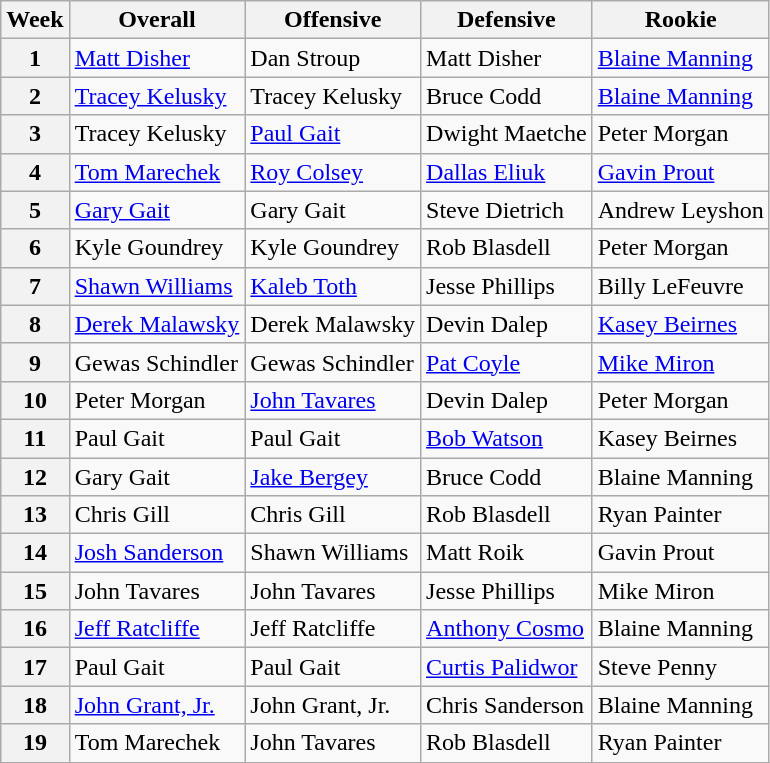<table class="wikitable">
<tr>
<th>Week</th>
<th>Overall</th>
<th>Offensive</th>
<th>Defensive</th>
<th>Rookie</th>
</tr>
<tr>
<th>1</th>
<td><a href='#'>Matt Disher</a></td>
<td>Dan Stroup</td>
<td>Matt Disher</td>
<td><a href='#'>Blaine Manning</a></td>
</tr>
<tr>
<th>2</th>
<td><a href='#'>Tracey Kelusky</a></td>
<td>Tracey Kelusky</td>
<td>Bruce Codd</td>
<td><a href='#'>Blaine Manning</a></td>
</tr>
<tr>
<th>3</th>
<td>Tracey Kelusky</td>
<td><a href='#'>Paul Gait</a></td>
<td>Dwight Maetche</td>
<td>Peter Morgan</td>
</tr>
<tr>
<th>4</th>
<td><a href='#'>Tom Marechek</a></td>
<td><a href='#'>Roy Colsey</a></td>
<td><a href='#'>Dallas Eliuk</a></td>
<td><a href='#'>Gavin Prout</a></td>
</tr>
<tr>
<th>5</th>
<td><a href='#'>Gary Gait</a></td>
<td>Gary Gait</td>
<td>Steve Dietrich</td>
<td>Andrew Leyshon</td>
</tr>
<tr>
<th>6</th>
<td>Kyle Goundrey</td>
<td>Kyle Goundrey</td>
<td>Rob Blasdell</td>
<td>Peter Morgan</td>
</tr>
<tr>
<th>7</th>
<td><a href='#'>Shawn Williams</a></td>
<td><a href='#'>Kaleb Toth</a></td>
<td>Jesse Phillips</td>
<td>Billy LeFeuvre</td>
</tr>
<tr>
<th>8</th>
<td><a href='#'>Derek Malawsky</a></td>
<td>Derek Malawsky</td>
<td>Devin Dalep</td>
<td><a href='#'>Kasey Beirnes</a></td>
</tr>
<tr>
<th>9</th>
<td>Gewas Schindler</td>
<td>Gewas Schindler</td>
<td><a href='#'>Pat Coyle</a></td>
<td><a href='#'>Mike Miron</a></td>
</tr>
<tr>
<th>10</th>
<td>Peter Morgan</td>
<td><a href='#'>John Tavares</a></td>
<td>Devin Dalep</td>
<td>Peter Morgan</td>
</tr>
<tr>
<th>11</th>
<td>Paul Gait</td>
<td>Paul Gait</td>
<td><a href='#'>Bob Watson</a></td>
<td>Kasey Beirnes</td>
</tr>
<tr>
<th>12</th>
<td>Gary Gait</td>
<td><a href='#'>Jake Bergey</a></td>
<td>Bruce Codd</td>
<td>Blaine Manning</td>
</tr>
<tr>
<th>13</th>
<td>Chris Gill</td>
<td>Chris Gill</td>
<td>Rob Blasdell</td>
<td>Ryan Painter</td>
</tr>
<tr>
<th>14</th>
<td><a href='#'>Josh Sanderson</a></td>
<td>Shawn Williams</td>
<td>Matt Roik</td>
<td>Gavin Prout</td>
</tr>
<tr>
<th>15</th>
<td>John Tavares</td>
<td>John Tavares</td>
<td>Jesse Phillips</td>
<td>Mike Miron</td>
</tr>
<tr>
<th>16</th>
<td><a href='#'>Jeff Ratcliffe</a></td>
<td>Jeff Ratcliffe</td>
<td><a href='#'>Anthony Cosmo</a></td>
<td>Blaine Manning</td>
</tr>
<tr>
<th>17</th>
<td>Paul Gait</td>
<td>Paul Gait</td>
<td><a href='#'>Curtis Palidwor</a></td>
<td>Steve Penny</td>
</tr>
<tr>
<th>18</th>
<td><a href='#'>John Grant, Jr.</a></td>
<td>John Grant, Jr.</td>
<td>Chris Sanderson</td>
<td>Blaine Manning</td>
</tr>
<tr>
<th>19</th>
<td>Tom Marechek</td>
<td>John Tavares</td>
<td>Rob Blasdell</td>
<td>Ryan Painter</td>
</tr>
<tr>
</tr>
</table>
